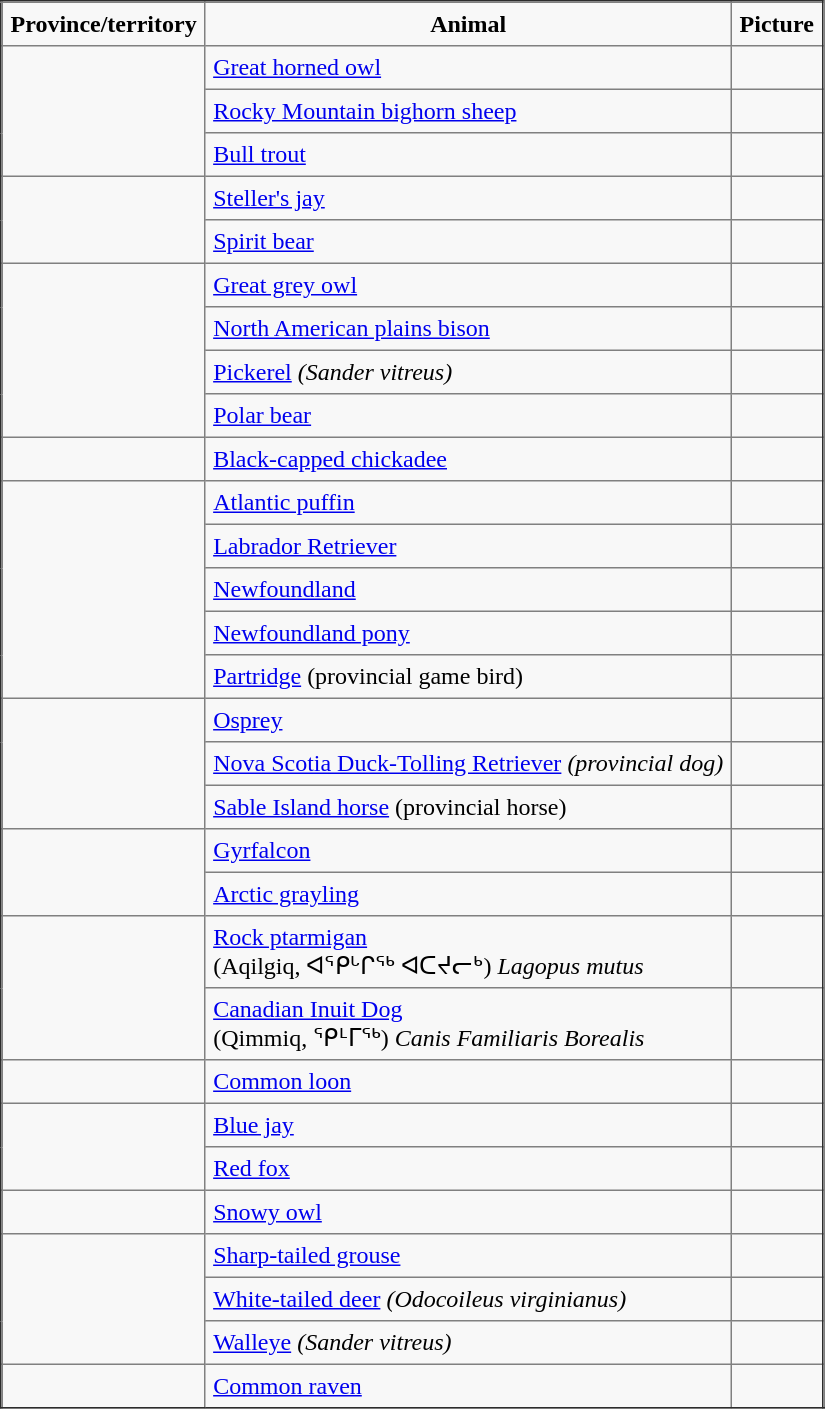<table border=2 cellspacing=0 cellpadding=5 style="border-collapse: collapse; background:#f8f8f8;">
<tr>
<th align=left>Province/territory</th>
<th>Animal</th>
<td><strong>Picture</strong></td>
</tr>
<tr>
<td rowspan="3"></td>
<td><a href='#'>Great horned owl</a></td>
<td></td>
</tr>
<tr>
<td><a href='#'>Rocky Mountain bighorn sheep</a></td>
<td></td>
</tr>
<tr>
<td><a href='#'>Bull trout</a></td>
<td></td>
</tr>
<tr>
<td rowspan="2"></td>
<td><a href='#'>Steller's jay</a></td>
<td></td>
</tr>
<tr>
<td><a href='#'>Spirit bear</a></td>
<td></td>
</tr>
<tr>
<td rowspan="4"></td>
<td><a href='#'>Great grey owl</a></td>
<td></td>
</tr>
<tr>
<td><a href='#'>North American plains bison</a></td>
<td><br></td>
</tr>
<tr>
<td><a href='#'>Pickerel</a> <em>(Sander vitreus)</em></td>
<td></td>
</tr>
<tr>
<td><a href='#'>Polar bear</a></td>
<td></td>
</tr>
<tr>
<td rowspan="1"></td>
<td><a href='#'>Black-capped chickadee</a></td>
<td></td>
</tr>
<tr>
<td rowspan="5"></td>
<td><a href='#'>Atlantic puffin</a></td>
<td></td>
</tr>
<tr>
<td><a href='#'>Labrador Retriever</a></td>
<td></td>
</tr>
<tr>
<td><a href='#'>Newfoundland</a></td>
<td></td>
</tr>
<tr>
<td><a href='#'>Newfoundland pony</a></td>
<td></td>
</tr>
<tr>
<td><a href='#'>Partridge</a> (provincial game bird)</td>
<td></td>
</tr>
<tr>
<td rowspan="3"></td>
<td><a href='#'>Osprey</a></td>
<td></td>
</tr>
<tr>
<td><a href='#'>Nova Scotia Duck-Tolling Retriever</a> <em>(provincial dog)</em></td>
<td></td>
</tr>
<tr>
<td><a href='#'>Sable Island horse</a> (provincial horse)</td>
<td><br></td>
</tr>
<tr>
<td rowspan="2"></td>
<td><a href='#'>Gyrfalcon</a></td>
<td></td>
</tr>
<tr>
<td><a href='#'>Arctic grayling</a></td>
<td></td>
</tr>
<tr>
<td rowspan="2"></td>
<td><a href='#'>Rock ptarmigan</a><br>(Aqilgiq, ᐊᕐᑭᒡᒋᖅ ᐊᑕᔪᓕᒃ) <em>Lagopus mutus</em></td>
<td></td>
</tr>
<tr>
<td><a href='#'>Canadian Inuit Dog</a><br>(Qimmiq, ᕿᒻᒥᖅ) <em>Canis Familiaris Borealis</em></td>
<td></td>
</tr>
<tr>
<td rowspan=""></td>
<td><a href='#'>Common loon</a></td>
<td></td>
</tr>
<tr>
<td rowspan="2"></td>
<td><a href='#'>Blue jay</a></td>
<td></td>
</tr>
<tr>
<td><a href='#'>Red fox</a></td>
<td></td>
</tr>
<tr>
<td rowspan="1"></td>
<td><a href='#'>Snowy owl</a></td>
<td></td>
</tr>
<tr>
<td rowspan="3"></td>
<td><a href='#'>Sharp-tailed grouse</a></td>
<td></td>
</tr>
<tr>
<td><a href='#'>White-tailed deer</a> <em>(Odocoileus virginianus)</em></td>
<td><br></td>
</tr>
<tr>
<td><a href='#'>Walleye</a> <em>(Sander vitreus)</em></td>
<td></td>
</tr>
<tr>
<td rowspan="1"></td>
<td><a href='#'>Common raven</a></td>
<td></td>
</tr>
<tr>
</tr>
</table>
